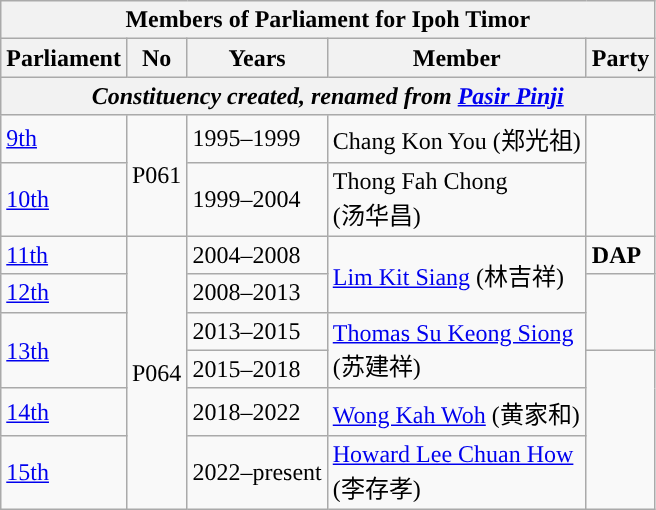<table class=wikitable>
<tr>
<th colspan="5">Members of Parliament for Ipoh Timor</th>
</tr>
<tr>
<th>Parliament</th>
<th>No</th>
<th>Years</th>
<th>Member</th>
<th>Party</th>
</tr>
<tr>
<th colspan="5" align="center"><em>Constituency created, renamed from <a href='#'>Pasir Pinji</a></em></th>
</tr>
<tr>
<td><a href='#'>9th</a></td>
<td rowspan="2">P061</td>
<td>1995–1999</td>
<td>Chang Kon You (郑光祖)</td>
<td rowspan="2"></td>
</tr>
<tr>
<td><a href='#'>10th</a></td>
<td>1999–2004</td>
<td>Thong Fah Chong  <br>(汤华昌)</td>
</tr>
<tr>
<td><a href='#'>11th</a></td>
<td rowspan=6>P064</td>
<td>2004–2008</td>
<td rowspan=2><a href='#'>Lim Kit Siang</a> (林吉祥)</td>
<td><strong>DAP</strong></td>
</tr>
<tr>
<td><a href='#'>12th</a></td>
<td>2008–2013</td>
<td rowspan="2"></td>
</tr>
<tr>
<td rowspan=2><a href='#'>13th</a></td>
<td>2013–2015</td>
<td rowspan=2><a href='#'>Thomas Su Keong Siong</a> <br> (苏建祥)</td>
</tr>
<tr>
<td>2015–2018</td>
<td rowspan=3></td>
</tr>
<tr>
<td><a href='#'>14th</a></td>
<td>2018–2022</td>
<td><a href='#'>Wong Kah Woh</a> (黄家和)</td>
</tr>
<tr>
<td><a href='#'>15th</a></td>
<td>2022–present</td>
<td><a href='#'>Howard Lee Chuan How</a> <br> (李存孝)</td>
</tr>
</table>
